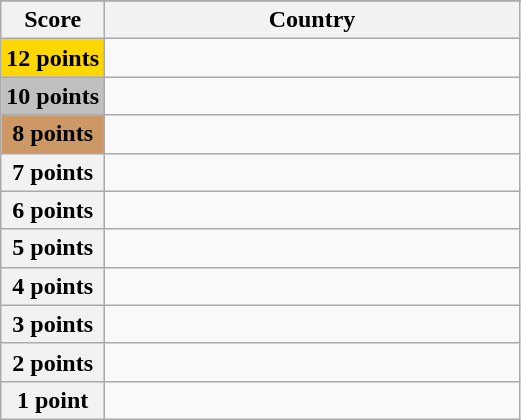<table class="wikitable">
<tr>
</tr>
<tr>
<th scope="col" width="20%">Score</th>
<th scope="col">Country</th>
</tr>
<tr>
<th scope="row" style="background:gold">12 points</th>
<td></td>
</tr>
<tr>
<th scope="row" style="background:silver">10 points</th>
<td></td>
</tr>
<tr>
<th scope="row" style="background:#CC9966">8 points</th>
<td></td>
</tr>
<tr>
<th scope="row">7 points</th>
<td></td>
</tr>
<tr>
<th scope="row">6 points</th>
<td></td>
</tr>
<tr>
<th scope="row">5 points</th>
<td></td>
</tr>
<tr>
<th scope="row">4 points</th>
<td></td>
</tr>
<tr>
<th scope="row">3 points</th>
<td></td>
</tr>
<tr>
<th scope="row">2 points</th>
<td></td>
</tr>
<tr>
<th scope="row">1 point</th>
<td></td>
</tr>
</table>
